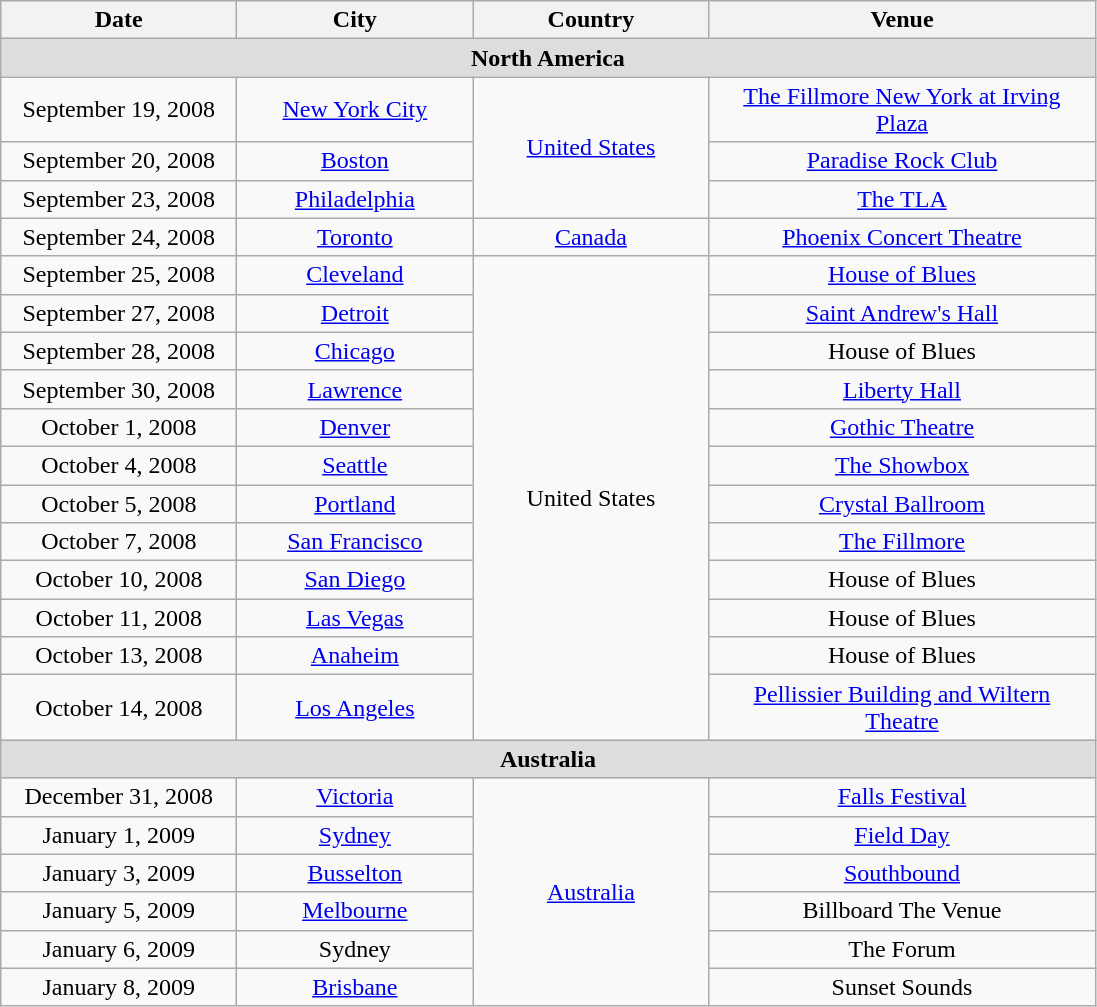<table class="wikitable" style="text-align:center;">
<tr>
<th style="width:150px;">Date</th>
<th style="width:150px;">City</th>
<th style="width:150px;">Country</th>
<th style="width:250px;">Venue</th>
</tr>
<tr bgcolor="#DDDDDD">
<td colspan=4><strong>North America</strong></td>
</tr>
<tr>
<td>September 19, 2008</td>
<td><a href='#'>New York City</a></td>
<td rowspan="3"><a href='#'>United States</a></td>
<td><a href='#'>The Fillmore New York at Irving Plaza</a></td>
</tr>
<tr>
<td>September 20, 2008</td>
<td><a href='#'>Boston</a></td>
<td><a href='#'>Paradise Rock Club</a></td>
</tr>
<tr>
<td>September 23, 2008</td>
<td><a href='#'>Philadelphia</a></td>
<td><a href='#'>The TLA</a></td>
</tr>
<tr>
<td>September 24, 2008</td>
<td><a href='#'>Toronto</a></td>
<td><a href='#'>Canada</a></td>
<td><a href='#'>Phoenix Concert Theatre</a></td>
</tr>
<tr>
<td>September 25, 2008</td>
<td><a href='#'>Cleveland</a></td>
<td rowspan="12">United States</td>
<td><a href='#'>House of Blues</a></td>
</tr>
<tr>
<td>September 27, 2008</td>
<td><a href='#'>Detroit</a></td>
<td><a href='#'>Saint Andrew's Hall</a></td>
</tr>
<tr>
<td>September 28, 2008</td>
<td><a href='#'>Chicago</a></td>
<td>House of Blues</td>
</tr>
<tr>
<td>September 30, 2008</td>
<td><a href='#'>Lawrence</a></td>
<td><a href='#'>Liberty Hall</a></td>
</tr>
<tr>
<td>October 1, 2008</td>
<td><a href='#'>Denver</a></td>
<td><a href='#'>Gothic Theatre</a></td>
</tr>
<tr>
<td>October 4, 2008</td>
<td><a href='#'>Seattle</a></td>
<td><a href='#'>The Showbox</a></td>
</tr>
<tr>
<td>October 5, 2008</td>
<td><a href='#'>Portland</a></td>
<td><a href='#'>Crystal Ballroom</a></td>
</tr>
<tr>
<td>October 7, 2008</td>
<td><a href='#'>San Francisco</a></td>
<td><a href='#'>The Fillmore</a></td>
</tr>
<tr>
<td>October 10, 2008</td>
<td><a href='#'>San Diego</a></td>
<td>House of Blues</td>
</tr>
<tr>
<td>October 11, 2008</td>
<td><a href='#'>Las Vegas</a></td>
<td>House of Blues</td>
</tr>
<tr>
<td>October 13, 2008</td>
<td><a href='#'>Anaheim</a></td>
<td>House of Blues</td>
</tr>
<tr>
<td>October 14, 2008</td>
<td><a href='#'>Los Angeles</a></td>
<td><a href='#'>Pellissier Building and Wiltern Theatre</a></td>
</tr>
<tr bgcolor="#DDDDDD">
<td colspan=4><strong>Australia</strong></td>
</tr>
<tr>
<td>December 31, 2008</td>
<td><a href='#'>Victoria</a></td>
<td rowspan="6"><a href='#'>Australia</a></td>
<td><a href='#'>Falls Festival</a></td>
</tr>
<tr>
<td>January 1, 2009</td>
<td><a href='#'>Sydney</a></td>
<td><a href='#'>Field Day</a></td>
</tr>
<tr>
<td>January 3, 2009</td>
<td><a href='#'>Busselton</a></td>
<td><a href='#'>Southbound</a></td>
</tr>
<tr>
<td>January 5, 2009</td>
<td><a href='#'>Melbourne</a></td>
<td>Billboard The Venue</td>
</tr>
<tr>
<td>January 6, 2009</td>
<td>Sydney</td>
<td>The Forum</td>
</tr>
<tr>
<td>January 8, 2009</td>
<td><a href='#'>Brisbane</a></td>
<td>Sunset Sounds</td>
</tr>
</table>
